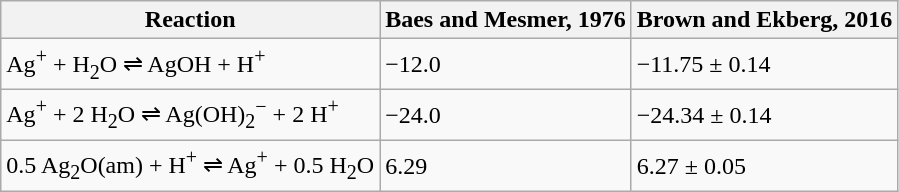<table class="wikitable">
<tr>
<th>Reaction</th>
<th>Baes and Mesmer, 1976</th>
<th>Brown and Ekberg, 2016</th>
</tr>
<tr>
<td>Ag<sup>+</sup> + H<sub>2</sub>O ⇌ AgOH + H<sup>+</sup></td>
<td>−12.0</td>
<td>−11.75 ± 0.14</td>
</tr>
<tr>
<td>Ag<sup>+</sup> + 2 H<sub>2</sub>O ⇌ Ag(OH)<sub>2</sub><sup>−</sup> + 2 H<sup>+</sup></td>
<td>−24.0</td>
<td>−24.34 ± 0.14</td>
</tr>
<tr>
<td>0.5 Ag<sub>2</sub>O(am) + H<sup>+</sup> ⇌ Ag<sup>+</sup> + 0.5 H<sub>2</sub>O</td>
<td>6.29</td>
<td>6.27 ± 0.05</td>
</tr>
</table>
